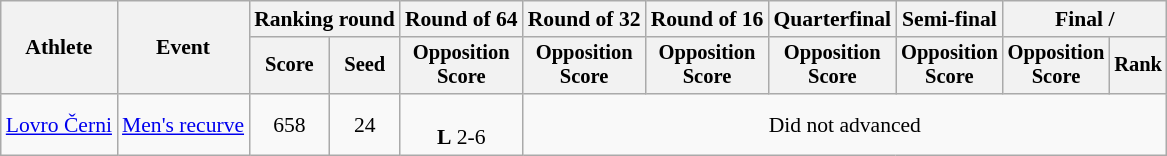<table class=wikitable style=font-size:90%;text-align:center>
<tr>
<th rowspan=2>Athlete</th>
<th rowspan=2>Event</th>
<th colspan=2>Ranking round</th>
<th>Round of 64</th>
<th>Round of 32</th>
<th>Round of 16</th>
<th>Quarterfinal</th>
<th>Semi-final</th>
<th colspan=2>Final / </th>
</tr>
<tr style=font-size:95%>
<th>Score</th>
<th>Seed</th>
<th>Opposition<br>Score</th>
<th>Opposition<br>Score</th>
<th>Opposition<br>Score</th>
<th>Opposition<br>Score</th>
<th>Opposition<br>Score</th>
<th>Opposition<br>Score</th>
<th>Rank</th>
</tr>
<tr>
<td align=left><a href='#'>Lovro Černi</a></td>
<td align="left"><a href='#'>Men's recurve</a></td>
<td>658</td>
<td>24</td>
<td><br><strong>L</strong> 2-6</td>
<td colspan="6">Did not advanced</td>
</tr>
</table>
